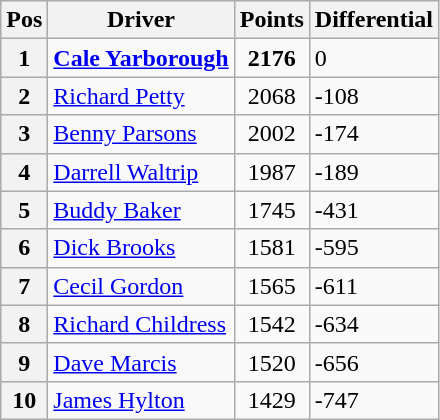<table class="wikitable">
<tr>
<th>Pos</th>
<th>Driver</th>
<th>Points</th>
<th>Differential</th>
</tr>
<tr>
<th>1 </th>
<td><strong><a href='#'>Cale Yarborough</a></strong></td>
<td style="text-align:center;"><strong>2176</strong></td>
<td>0</td>
</tr>
<tr>
<th>2 </th>
<td><a href='#'>Richard Petty</a></td>
<td style="text-align:center;">2068</td>
<td>-108</td>
</tr>
<tr>
<th>3 </th>
<td><a href='#'>Benny Parsons</a></td>
<td style="text-align:center;">2002</td>
<td>-174</td>
</tr>
<tr>
<th>4 </th>
<td><a href='#'>Darrell Waltrip</a></td>
<td style="text-align:center;">1987</td>
<td>-189</td>
</tr>
<tr>
<th>5 </th>
<td><a href='#'>Buddy Baker</a></td>
<td style="text-align:center;">1745</td>
<td>-431</td>
</tr>
<tr>
<th>6 </th>
<td><a href='#'>Dick Brooks</a></td>
<td style="text-align:center;">1581</td>
<td>-595</td>
</tr>
<tr>
<th>7 </th>
<td><a href='#'>Cecil Gordon</a></td>
<td style="text-align:center;">1565</td>
<td>-611</td>
</tr>
<tr>
<th>8 </th>
<td><a href='#'>Richard Childress</a></td>
<td style="text-align:center;">1542</td>
<td>-634</td>
</tr>
<tr>
<th>9 </th>
<td><a href='#'>Dave Marcis</a></td>
<td style="text-align:center;">1520</td>
<td>-656</td>
</tr>
<tr>
<th>10 </th>
<td><a href='#'>James Hylton</a></td>
<td style="text-align:center;">1429</td>
<td>-747</td>
</tr>
</table>
